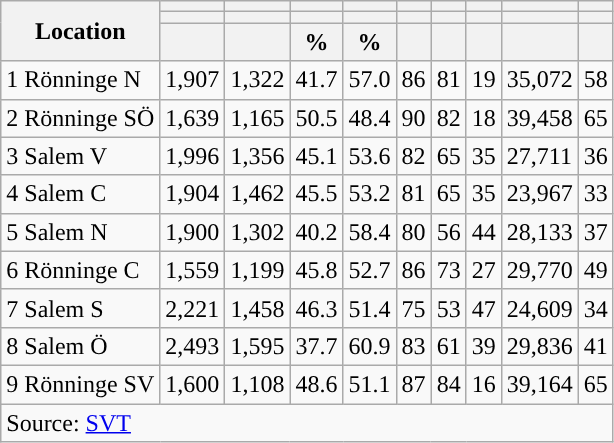<table role="presentation" class="wikitable sortable mw-collapsible">
<tr>
<th rowspan="3">Location</th>
<th></th>
<th></th>
<th></th>
<th></th>
<th></th>
<th></th>
<th></th>
<th></th>
<th></th>
</tr>
<tr>
<th></th>
<th></th>
<th style="background:"></th>
<th style="background:"></th>
<th></th>
<th></th>
<th></th>
<th></th>
<th></th>
</tr>
<tr>
<th data-sort-type="number"></th>
<th data-sort-type="number"></th>
<th data-sort-type="number">%</th>
<th data-sort-type="number">%</th>
<th data-sort-type="number"></th>
<th data-sort-type="number"></th>
<th data-sort-type="number"></th>
<th data-sort-type="number"></th>
<th data-sort-type="number"></th>
</tr>
<tr>
<td align="left">1 Rönninge N</td>
<td>1,907</td>
<td>1,322</td>
<td>41.7</td>
<td>57.0</td>
<td>86</td>
<td>81</td>
<td>19</td>
<td>35,072</td>
<td>58</td>
</tr>
<tr>
<td align="left">2 Rönninge SÖ</td>
<td>1,639</td>
<td>1,165</td>
<td>50.5</td>
<td>48.4</td>
<td>90</td>
<td>82</td>
<td>18</td>
<td>39,458</td>
<td>65</td>
</tr>
<tr>
<td align="left">3 Salem V</td>
<td>1,996</td>
<td>1,356</td>
<td>45.1</td>
<td>53.6</td>
<td>82</td>
<td>65</td>
<td>35</td>
<td>27,711</td>
<td>36</td>
</tr>
<tr>
<td align="left">4 Salem C</td>
<td>1,904</td>
<td>1,462</td>
<td>45.5</td>
<td>53.2</td>
<td>81</td>
<td>65</td>
<td>35</td>
<td>23,967</td>
<td>33</td>
</tr>
<tr>
<td align="left">5 Salem N</td>
<td>1,900</td>
<td>1,302</td>
<td>40.2</td>
<td>58.4</td>
<td>80</td>
<td>56</td>
<td>44</td>
<td>28,133</td>
<td>37</td>
</tr>
<tr>
<td align="left">6 Rönninge C</td>
<td>1,559</td>
<td>1,199</td>
<td>45.8</td>
<td>52.7</td>
<td>86</td>
<td>73</td>
<td>27</td>
<td>29,770</td>
<td>49</td>
</tr>
<tr>
<td align="left">7 Salem S</td>
<td>2,221</td>
<td>1,458</td>
<td>46.3</td>
<td>51.4</td>
<td>75</td>
<td>53</td>
<td>47</td>
<td>24,609</td>
<td>34</td>
</tr>
<tr>
<td align="left">8 Salem Ö</td>
<td>2,493</td>
<td>1,595</td>
<td>37.7</td>
<td>60.9</td>
<td>83</td>
<td>61</td>
<td>39</td>
<td>29,836</td>
<td>41</td>
</tr>
<tr>
<td align="left">9 Rönninge SV</td>
<td>1,600</td>
<td>1,108</td>
<td>48.6</td>
<td>51.1</td>
<td>87</td>
<td>84</td>
<td>16</td>
<td>39,164</td>
<td>65</td>
</tr>
<tr>
<td colspan="10" align="left">Source: <a href='#'>SVT</a></td>
</tr>
</table>
